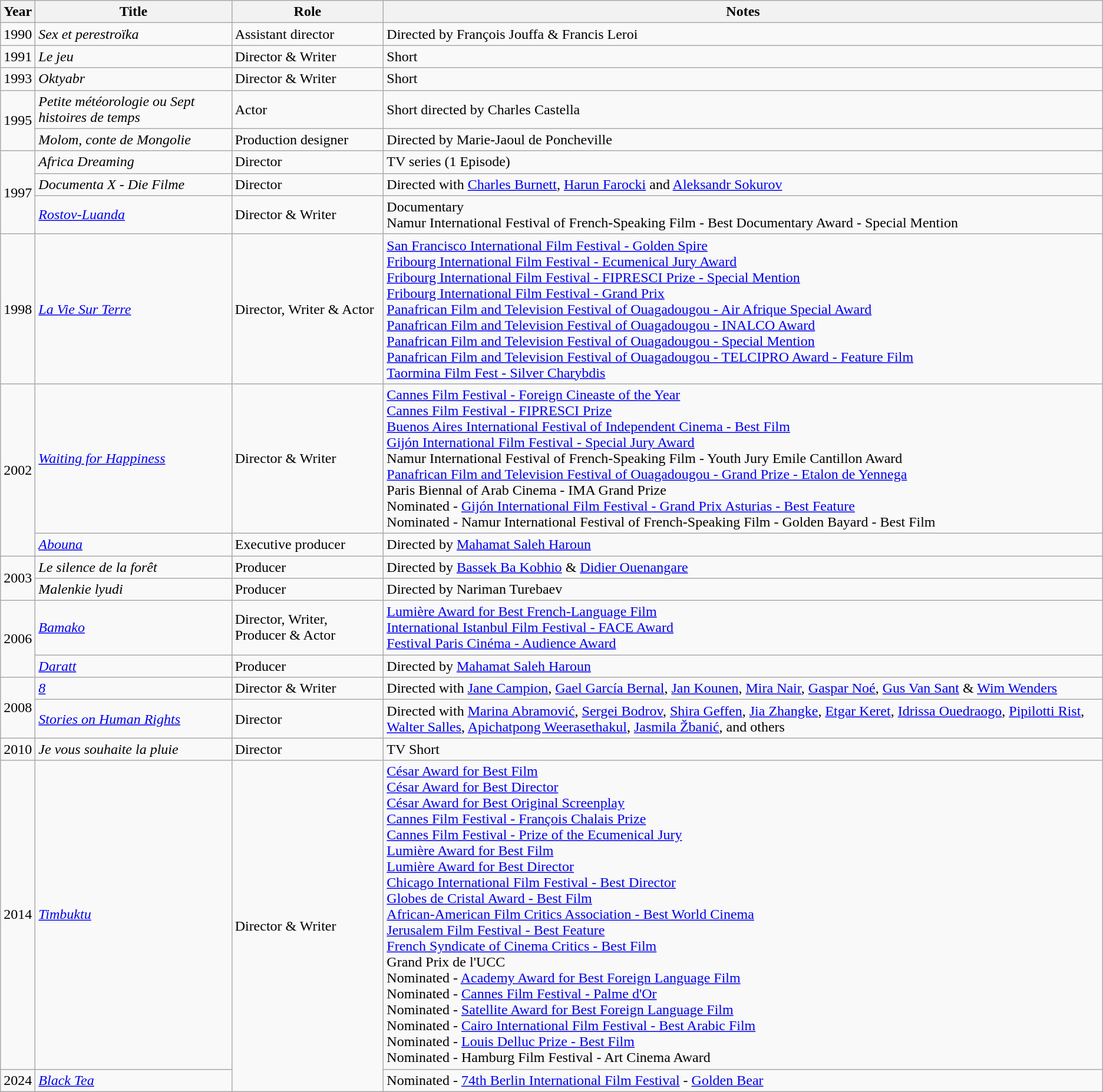<table class="wikitable sortable">
<tr>
<th>Year</th>
<th>Title</th>
<th>Role</th>
<th class="unsortable">Notes</th>
</tr>
<tr>
<td>1990</td>
<td><em>Sex et perestroïka</em></td>
<td>Assistant director</td>
<td>Directed by François Jouffa & Francis Leroi</td>
</tr>
<tr>
<td>1991</td>
<td><em>Le jeu</em></td>
<td>Director & Writer</td>
<td>Short</td>
</tr>
<tr>
<td>1993</td>
<td><em>Oktyabr</em></td>
<td>Director & Writer</td>
<td>Short</td>
</tr>
<tr>
<td rowspan=2>1995</td>
<td><em>Petite météorologie ou Sept histoires de temps</em></td>
<td>Actor</td>
<td>Short directed by Charles Castella</td>
</tr>
<tr>
<td><em>Molom, conte de Mongolie</em></td>
<td>Production designer</td>
<td>Directed by Marie-Jaoul de Poncheville</td>
</tr>
<tr>
<td rowspan=3>1997</td>
<td><em>Africa Dreaming</em></td>
<td>Director</td>
<td>TV series (1 Episode)</td>
</tr>
<tr>
<td><em>Documenta X - Die Filme</em></td>
<td>Director</td>
<td>Directed with <a href='#'>Charles Burnett</a>, <a href='#'>Harun Farocki</a> and <a href='#'>Aleksandr Sokurov</a></td>
</tr>
<tr>
<td><em><a href='#'>Rostov-Luanda</a></em></td>
<td>Director & Writer</td>
<td>Documentary<br>Namur International Festival of French-Speaking Film - Best Documentary Award - Special Mention</td>
</tr>
<tr>
<td>1998</td>
<td><em><a href='#'>La Vie Sur Terre</a></em></td>
<td>Director, Writer & Actor</td>
<td><a href='#'>San Francisco International Film Festival - Golden Spire</a><br><a href='#'>Fribourg International Film Festival - Ecumenical Jury Award</a><br><a href='#'>Fribourg International Film Festival - FIPRESCI Prize - Special Mention</a><br><a href='#'>Fribourg International Film Festival - Grand Prix</a><br><a href='#'>Panafrican Film and Television Festival of Ouagadougou - Air Afrique Special Award</a><br><a href='#'>Panafrican Film and Television Festival of Ouagadougou - INALCO Award</a><br><a href='#'>Panafrican Film and Television Festival of Ouagadougou - Special Mention</a><br><a href='#'>Panafrican Film and Television Festival of Ouagadougou - TELCIPRO Award - Feature Film</a><br><a href='#'>Taormina Film Fest - Silver Charybdis</a></td>
</tr>
<tr>
<td rowspan=2>2002</td>
<td><em><a href='#'>Waiting for Happiness</a></em></td>
<td>Director & Writer</td>
<td><a href='#'>Cannes Film Festival - Foreign Cineaste of the Year</a><br><a href='#'>Cannes Film Festival - FIPRESCI Prize</a><br><a href='#'>Buenos Aires International Festival of Independent Cinema - Best Film</a><br><a href='#'>Gijón International Film Festival - Special Jury Award</a><br>Namur International Festival of French-Speaking Film - Youth Jury Emile Cantillon Award<br><a href='#'>Panafrican Film and Television Festival of Ouagadougou - Grand Prize - Etalon de Yennega</a><br>Paris Biennal of Arab Cinema - IMA Grand Prize<br>Nominated - <a href='#'>Gijón International Film Festival - Grand Prix Asturias - Best Feature</a><br>Nominated - Namur International Festival of French-Speaking Film - Golden Bayard - Best Film</td>
</tr>
<tr>
<td><em><a href='#'>Abouna</a></em></td>
<td>Executive producer</td>
<td>Directed by <a href='#'>Mahamat Saleh Haroun</a></td>
</tr>
<tr>
<td rowspan=2>2003</td>
<td><em>Le silence de la forêt</em></td>
<td>Producer</td>
<td>Directed by <a href='#'>Bassek Ba Kobhio</a> & <a href='#'>Didier Ouenangare</a></td>
</tr>
<tr>
<td><em>Malenkie lyudi</em></td>
<td>Producer</td>
<td>Directed by Nariman Turebaev</td>
</tr>
<tr>
<td rowspan=2>2006</td>
<td><em><a href='#'>Bamako</a></em></td>
<td>Director, Writer, Producer & Actor</td>
<td><a href='#'>Lumière Award for Best French-Language Film</a><br><a href='#'>International Istanbul Film Festival - FACE Award</a><br><a href='#'>Festival Paris Cinéma - Audience Award</a></td>
</tr>
<tr>
<td><em><a href='#'>Daratt</a></em></td>
<td>Producer</td>
<td>Directed by <a href='#'>Mahamat Saleh Haroun</a></td>
</tr>
<tr>
<td rowspan=2>2008</td>
<td><em><a href='#'>8</a></em></td>
<td>Director & Writer</td>
<td>Directed with <a href='#'>Jane Campion</a>, <a href='#'>Gael García Bernal</a>, <a href='#'>Jan Kounen</a>, <a href='#'>Mira Nair</a>, <a href='#'>Gaspar Noé</a>, <a href='#'>Gus Van Sant</a> & <a href='#'>Wim Wenders</a></td>
</tr>
<tr>
<td><em><a href='#'>Stories on Human Rights</a></em></td>
<td>Director</td>
<td>Directed with <a href='#'>Marina Abramović</a>, <a href='#'>Sergei Bodrov</a>, <a href='#'>Shira Geffen</a>, <a href='#'>Jia Zhangke</a>, <a href='#'>Etgar Keret</a>, <a href='#'>Idrissa Ouedraogo</a>, <a href='#'>Pipilotti Rist</a>, <a href='#'>Walter Salles</a>, <a href='#'>Apichatpong Weerasethakul</a>, <a href='#'>Jasmila Žbanić</a>, and others</td>
</tr>
<tr>
<td>2010</td>
<td><em>Je vous souhaite la pluie</em></td>
<td>Director</td>
<td>TV Short</td>
</tr>
<tr>
<td>2014</td>
<td><em><a href='#'>Timbuktu</a></em></td>
<td rowspan="2">Director & Writer</td>
<td><a href='#'>César Award for Best Film</a><br><a href='#'>César Award for Best Director</a><br><a href='#'>César Award for Best Original Screenplay</a><br><a href='#'>Cannes Film Festival - François Chalais Prize</a><br><a href='#'>Cannes Film Festival - Prize of the Ecumenical Jury</a><br><a href='#'>Lumière Award for Best Film</a><br><a href='#'>Lumière Award for Best Director</a><br><a href='#'>Chicago International Film Festival - Best Director</a><br><a href='#'>Globes de Cristal Award - Best Film</a><br><a href='#'>African-American Film Critics Association - Best World Cinema</a><br><a href='#'>Jerusalem Film Festival - Best Feature</a><br><a href='#'>French Syndicate of Cinema Critics - Best Film</a><br>Grand Prix de l'UCC<br>Nominated - <a href='#'>Academy Award for Best Foreign Language Film</a><br>Nominated - <a href='#'>Cannes Film Festival - Palme d'Or</a><br>Nominated - <a href='#'>Satellite Award for Best Foreign Language Film</a><br>Nominated - <a href='#'>Cairo International Film Festival - Best Arabic Film</a><br>Nominated - <a href='#'>Louis Delluc Prize - Best Film</a><br>Nominated - Hamburg Film Festival - Art Cinema Award</td>
</tr>
<tr>
<td>2024</td>
<td><em><a href='#'>Black Tea</a></em></td>
<td>Nominated - <a href='#'>74th Berlin International Film Festival</a> - <a href='#'>Golden Bear</a></td>
</tr>
</table>
